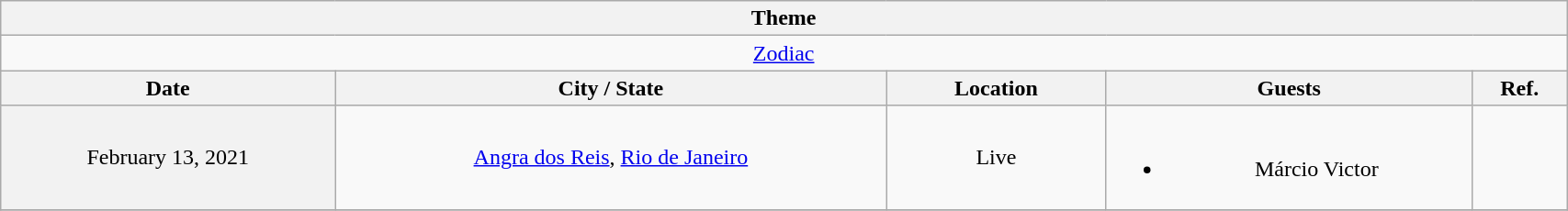<table class="wikitable plainrowheaders" style="text-align:center;" width="90%">
<tr>
<th colspan="5">Theme</th>
</tr>
<tr>
<td colspan="5"><a href='#'>Zodiac</a></td>
</tr>
<tr>
<th scope="col">Date</th>
<th scope="col">City / State</th>
<th scope="col" width="14%">Location</th>
<th scope="col">Guests</th>
<th>Ref.</th>
</tr>
<tr>
<td scope="row" style="background-color: #f2f2f2;">February 13, 2021</td>
<td><a href='#'>Angra dos Reis</a>, <a href='#'>Rio de Janeiro</a></td>
<td>Live</td>
<td><br><ul><li>Márcio Victor</li></ul></td>
<td></td>
</tr>
<tr>
</tr>
</table>
